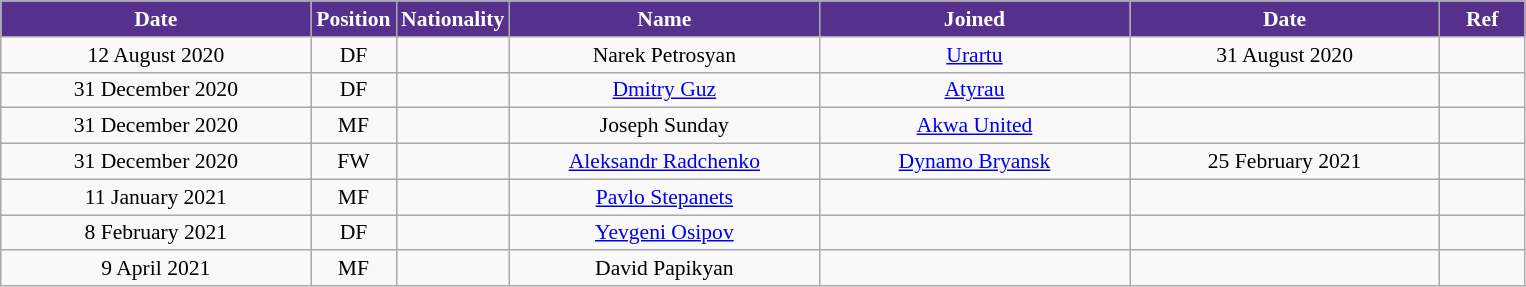<table class="wikitable"  style="text-align:center; font-size:90%; ">
<tr>
<th style="background:#55308d; color:#ffffff; width:200px;">Date</th>
<th style="background:#55308d; color:#ffffff; width:50px;">Position</th>
<th style="background:#55308d; color:#ffffff; width:50px;">Nationality</th>
<th style="background:#55308d; color:#ffffff; width:200px;">Name</th>
<th style="background:#55308d; color:#ffffff; width:200px;">Joined</th>
<th style="background:#55308d; color:#ffffff; width:200px;">Date</th>
<th style="background:#55308d; color:#ffffff; width:50px;">Ref</th>
</tr>
<tr>
<td>12 August 2020</td>
<td>DF</td>
<td></td>
<td>Narek Petrosyan</td>
<td><a href='#'>Urartu</a></td>
<td>31 August 2020</td>
<td></td>
</tr>
<tr>
<td>31 December 2020</td>
<td>DF</td>
<td></td>
<td><a href='#'>Dmitry Guz</a></td>
<td><a href='#'>Atyrau</a></td>
<td></td>
<td></td>
</tr>
<tr>
<td>31 December 2020</td>
<td>MF</td>
<td></td>
<td>Joseph Sunday</td>
<td><a href='#'>Akwa United</a></td>
<td></td>
<td></td>
</tr>
<tr>
<td>31 December 2020</td>
<td>FW</td>
<td></td>
<td><a href='#'>Aleksandr Radchenko</a></td>
<td><a href='#'>Dynamo Bryansk</a></td>
<td>25 February 2021</td>
<td></td>
</tr>
<tr>
<td>11 January 2021</td>
<td>MF</td>
<td></td>
<td><a href='#'>Pavlo Stepanets</a></td>
<td></td>
<td></td>
<td></td>
</tr>
<tr>
<td>8 February 2021</td>
<td>DF</td>
<td></td>
<td><a href='#'>Yevgeni Osipov</a></td>
<td></td>
<td></td>
<td></td>
</tr>
<tr>
<td>9 April 2021</td>
<td>MF</td>
<td></td>
<td>David Papikyan</td>
<td></td>
<td></td>
<td></td>
</tr>
</table>
